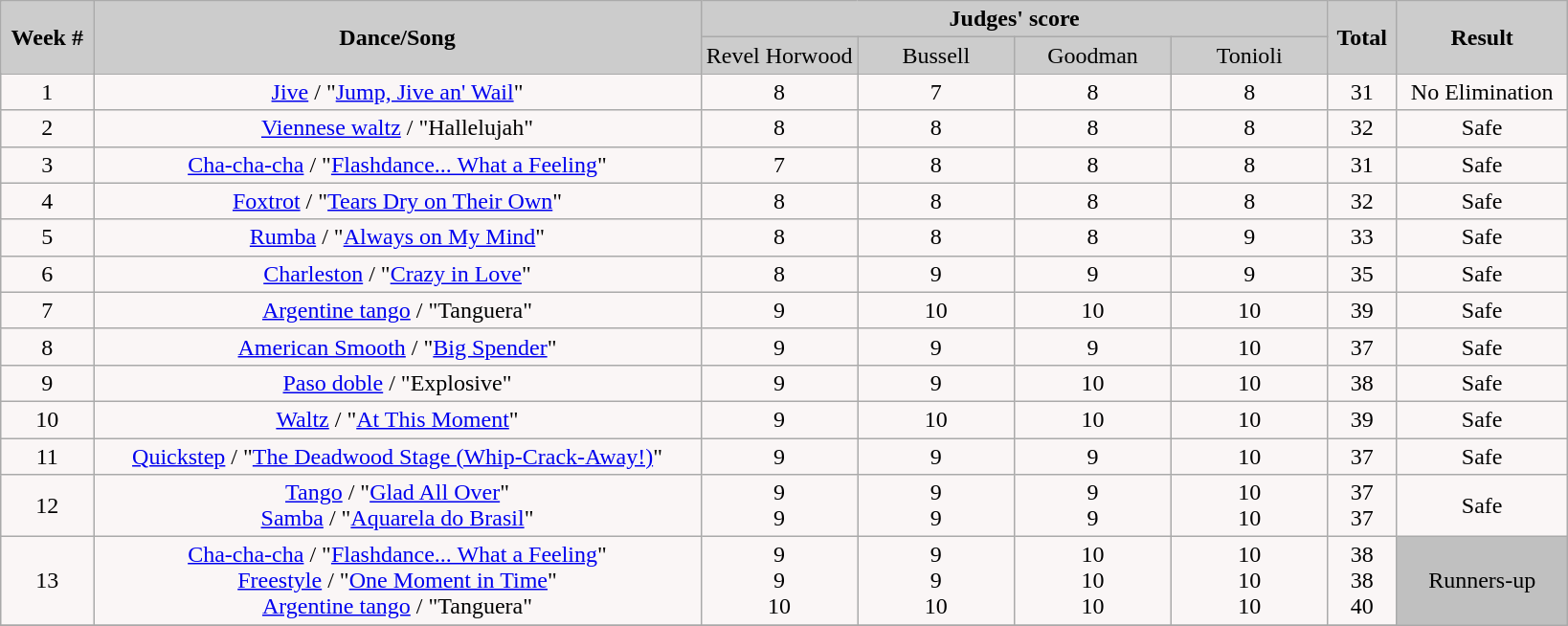<table class="wikitable sortable" style="float:left;">
<tr>
<td rowspan="2" bgcolor="#CCCCCC" align="Center"><strong>Week #</strong></td>
<td rowspan="2" bgcolor="#CCCCCC" align="Center"><strong>Dance/Song</strong></td>
<td colspan="4" bgcolor="#CCCCCC" align="Center"><strong>Judges' score</strong></td>
<td rowspan="2" bgcolor="#CCCCCC" align="Center"><strong>Total</strong></td>
<td rowspan="2" bgcolor="#CCCCCC" align="Center"><strong>Result</strong></td>
</tr>
<tr>
<td bgcolor="#CCCCCC" width="10%" align="center">Revel Horwood</td>
<td bgcolor="#CCCCCC" width="10%" align="center">Bussell</td>
<td bgcolor="#CCCCCC" width="10%" align="center">Goodman</td>
<td bgcolor="#CCCCCC" width="10%" align="center">Tonioli</td>
</tr>
<tr align="center" bgcolor="#FAF6F6">
<td>1</td>
<td><a href='#'>Jive</a> / "<a href='#'>Jump, Jive an' Wail</a>"</td>
<td>8</td>
<td>7</td>
<td>8</td>
<td>8</td>
<td>31</td>
<td>No Elimination</td>
</tr>
<tr align="center" bgcolor="#FAF6F6">
<td>2</td>
<td><a href='#'>Viennese waltz</a> / "Hallelujah"</td>
<td>8</td>
<td>8</td>
<td>8</td>
<td>8</td>
<td>32</td>
<td>Safe</td>
</tr>
<tr align="center" bgcolor="#FAF6F6">
<td>3</td>
<td><a href='#'>Cha-cha-cha</a> / "<a href='#'>Flashdance... What a Feeling</a>"</td>
<td>7</td>
<td>8</td>
<td>8</td>
<td>8</td>
<td>31</td>
<td>Safe</td>
</tr>
<tr align="center" bgcolor="#FAF6F6">
<td>4</td>
<td><a href='#'>Foxtrot</a> / "<a href='#'>Tears Dry on Their Own</a>"</td>
<td>8</td>
<td>8</td>
<td>8</td>
<td>8</td>
<td>32</td>
<td>Safe</td>
</tr>
<tr align="center" bgcolor="#FAF6F6">
<td>5</td>
<td><a href='#'>Rumba</a> / "<a href='#'>Always on My Mind</a>"</td>
<td>8</td>
<td>8</td>
<td>8</td>
<td>9</td>
<td>33</td>
<td>Safe</td>
</tr>
<tr align="center" bgcolor="#FAF6F6">
<td>6</td>
<td><a href='#'>Charleston</a> / "<a href='#'>Crazy in Love</a>"</td>
<td>8</td>
<td>9</td>
<td>9</td>
<td>9</td>
<td>35</td>
<td>Safe</td>
</tr>
<tr align="center" bgcolor="#FAF6F6">
<td>7</td>
<td><a href='#'>Argentine tango</a> / "Tanguera"</td>
<td>9</td>
<td>10</td>
<td>10</td>
<td>10</td>
<td>39</td>
<td>Safe</td>
</tr>
<tr align="center" bgcolor="#FAF6F6">
<td>8</td>
<td><a href='#'>American Smooth</a> / "<a href='#'>Big Spender</a>"</td>
<td>9</td>
<td>9</td>
<td>9</td>
<td>10</td>
<td>37</td>
<td>Safe</td>
</tr>
<tr align="center" bgcolor="#FAF6F6">
<td>9</td>
<td><a href='#'>Paso doble</a> / "Explosive"</td>
<td>9</td>
<td>9</td>
<td>10</td>
<td>10</td>
<td>38</td>
<td>Safe</td>
</tr>
<tr align="center" bgcolor="#FAF6F6">
<td>10</td>
<td><a href='#'>Waltz</a> / "<a href='#'>At This Moment</a>"</td>
<td>9</td>
<td>10</td>
<td>10</td>
<td>10</td>
<td>39</td>
<td>Safe</td>
</tr>
<tr align="center" bgcolor="#FAF6F6">
<td>11</td>
<td><a href='#'>Quickstep</a> / "<a href='#'>The Deadwood Stage (Whip-Crack-Away!)</a>"</td>
<td>9</td>
<td>9</td>
<td>9</td>
<td>10</td>
<td>37</td>
<td>Safe</td>
</tr>
<tr align="center" bgcolor="#FAF6F6">
<td>12</td>
<td><a href='#'>Tango</a> / "<a href='#'>Glad All Over</a>"<br> <a href='#'>Samba</a> / "<a href='#'>Aquarela do Brasil</a>"</td>
<td>9<br>9</td>
<td>9<br>9</td>
<td>9<br>9</td>
<td>10<br>10</td>
<td>37<br>37</td>
<td>Safe</td>
</tr>
<tr align="center" bgcolor="#FAF6F6">
<td>13</td>
<td><a href='#'>Cha-cha-cha</a> / "<a href='#'>Flashdance... What a Feeling</a>"<br> <a href='#'>Freestyle</a> / "<a href='#'>One Moment in Time</a>"<br> <a href='#'>Argentine tango</a> / "Tanguera"</td>
<td>9<br>9<br>10</td>
<td>9<br>9<br>10</td>
<td>10<br>10<br>10</td>
<td>10<br>10<br>10</td>
<td>38<br>38<br>40</td>
<td bgcolor=silver>Runners-up</td>
</tr>
<tr align="center" bgcolor="#FAF6F6">
</tr>
</table>
